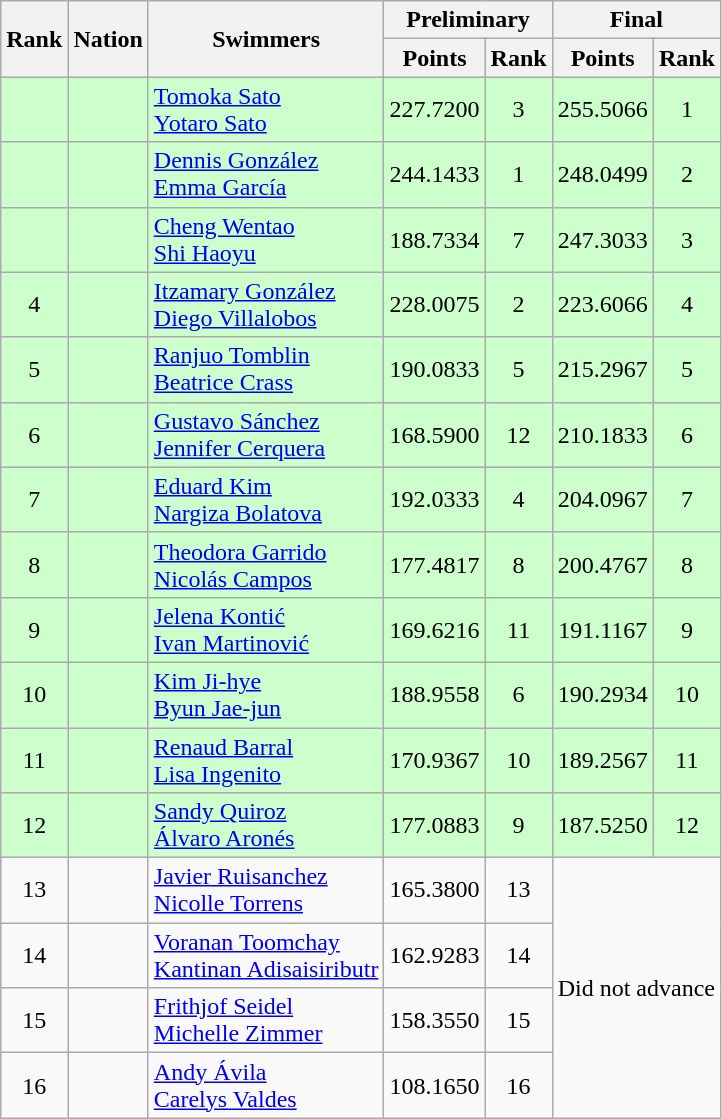<table class="wikitable sortable" style="text-align:center">
<tr>
<th rowspan=2>Rank</th>
<th rowspan=2>Nation</th>
<th rowspan=2>Swimmers</th>
<th colspan=2>Preliminary</th>
<th colspan=2>Final</th>
</tr>
<tr>
<th>Points</th>
<th>Rank</th>
<th>Points</th>
<th>Rank</th>
</tr>
<tr bgcolor=ccffcc>
<td></td>
<td align=left></td>
<td align=left><a href='#'>Tomoka Sato</a><br><a href='#'>Yotaro Sato</a></td>
<td>227.7200</td>
<td>3</td>
<td>255.5066</td>
<td>1</td>
</tr>
<tr bgcolor=ccffcc>
<td></td>
<td align=left></td>
<td align=left><a href='#'>Dennis González</a><br><a href='#'>Emma García</a></td>
<td>244.1433</td>
<td>1</td>
<td>248.0499</td>
<td>2</td>
</tr>
<tr bgcolor=ccffcc>
<td></td>
<td align=left></td>
<td align=left><a href='#'>Cheng Wentao</a><br><a href='#'>Shi Haoyu</a></td>
<td>188.7334</td>
<td>7</td>
<td>247.3033</td>
<td>3</td>
</tr>
<tr bgcolor=ccffcc>
<td>4</td>
<td align=left></td>
<td align=left><a href='#'>Itzamary González</a><br><a href='#'>Diego Villalobos</a></td>
<td>228.0075</td>
<td>2</td>
<td>223.6066</td>
<td>4</td>
</tr>
<tr bgcolor=ccffcc>
<td>5</td>
<td align=left></td>
<td align=left><a href='#'>Ranjuo Tomblin</a><br><a href='#'>Beatrice Crass</a></td>
<td>190.0833</td>
<td>5</td>
<td>215.2967</td>
<td>5</td>
</tr>
<tr bgcolor=ccffcc>
<td>6</td>
<td align=left></td>
<td align=left><a href='#'>Gustavo Sánchez</a><br><a href='#'>Jennifer Cerquera</a></td>
<td>168.5900</td>
<td>12</td>
<td>210.1833</td>
<td>6</td>
</tr>
<tr bgcolor=ccffcc>
<td>7</td>
<td align=left></td>
<td align=left><a href='#'>Eduard Kim</a><br><a href='#'>Nargiza Bolatova</a></td>
<td>192.0333</td>
<td>4</td>
<td>204.0967</td>
<td>7</td>
</tr>
<tr bgcolor=ccffcc>
<td>8</td>
<td align=left></td>
<td align=left><a href='#'>Theodora Garrido</a><br><a href='#'>Nicolás Campos</a></td>
<td>177.4817</td>
<td>8</td>
<td>200.4767</td>
<td>8</td>
</tr>
<tr bgcolor=ccffcc>
<td>9</td>
<td align=left></td>
<td align=left><a href='#'>Jelena Kontić</a><br><a href='#'>Ivan Martinović</a></td>
<td>169.6216</td>
<td>11</td>
<td>191.1167</td>
<td>9</td>
</tr>
<tr bgcolor=ccffcc>
<td>10</td>
<td align=left></td>
<td align=left><a href='#'>Kim Ji-hye</a><br><a href='#'>Byun Jae-jun</a></td>
<td>188.9558</td>
<td>6</td>
<td>190.2934</td>
<td>10</td>
</tr>
<tr bgcolor=ccffcc>
<td>11</td>
<td align=left></td>
<td align=left><a href='#'>Renaud Barral</a><br><a href='#'>Lisa Ingenito</a></td>
<td>170.9367</td>
<td>10</td>
<td>189.2567</td>
<td>11</td>
</tr>
<tr bgcolor=ccffcc>
<td>12</td>
<td align=left></td>
<td align=left><a href='#'>Sandy Quiroz</a><br><a href='#'>Álvaro Aronés</a></td>
<td>177.0883</td>
<td>9</td>
<td>187.5250</td>
<td>12</td>
</tr>
<tr>
<td>13</td>
<td align=left></td>
<td align=left><a href='#'>Javier Ruisanchez</a><br><a href='#'>Nicolle Torrens</a></td>
<td>165.3800</td>
<td>13</td>
<td rowspan=4 colspan=2>Did not advance</td>
</tr>
<tr>
<td>14</td>
<td align=left></td>
<td align=left><a href='#'>Voranan Toomchay</a><br><a href='#'>Kantinan Adisaisiributr</a></td>
<td>162.9283</td>
<td>14</td>
</tr>
<tr>
<td>15</td>
<td align=left></td>
<td align=left><a href='#'>Frithjof Seidel</a><br><a href='#'>Michelle Zimmer</a></td>
<td>158.3550</td>
<td>15</td>
</tr>
<tr>
<td>16</td>
<td align=left></td>
<td align=left><a href='#'>Andy Ávila</a><br><a href='#'>Carelys Valdes</a></td>
<td>108.1650</td>
<td>16</td>
</tr>
</table>
